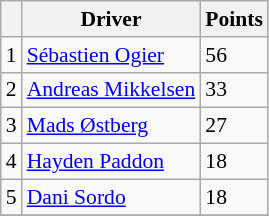<table class="wikitable" style="font-size: 90%;">
<tr>
<th></th>
<th>Driver</th>
<th>Points</th>
</tr>
<tr>
<td align="center">1</td>
<td> <a href='#'>Sébastien Ogier</a></td>
<td align="left">56</td>
</tr>
<tr>
<td align="center">2</td>
<td> <a href='#'>Andreas Mikkelsen</a></td>
<td align="left">33</td>
</tr>
<tr>
<td align="center">3</td>
<td> <a href='#'>Mads Østberg</a></td>
<td align="left">27</td>
</tr>
<tr>
<td align="center">4</td>
<td> <a href='#'>Hayden Paddon</a></td>
<td align="left">18</td>
</tr>
<tr>
<td align="center">5</td>
<td> <a href='#'>Dani Sordo</a></td>
<td align="left">18</td>
</tr>
<tr>
</tr>
</table>
